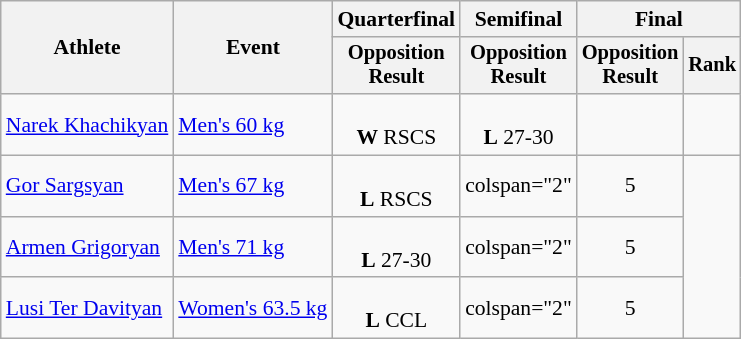<table class="wikitable" style="text-align:center; font-size:90%">
<tr>
<th rowspan="2">Athlete</th>
<th rowspan="2">Event</th>
<th>Quarterfinal</th>
<th>Semifinal</th>
<th colspan="2">Final</th>
</tr>
<tr style="font-size:95%">
<th>Opposition<br>Result</th>
<th>Opposition<br>Result</th>
<th>Opposition<br>Result</th>
<th>Rank</th>
</tr>
<tr>
<td align="left"><a href='#'>Narek Khachikyan</a></td>
<td align="left"><a href='#'>Men's 60 kg</a></td>
<td><br><strong>W</strong> RSCS</td>
<td><br><strong>L</strong> 27-30</td>
<td></td>
<td></td>
</tr>
<tr>
<td align="left"><a href='#'>Gor Sargsyan</a></td>
<td align="left"><a href='#'>Men's 67 kg</a></td>
<td><br><strong>L</strong> RSCS</td>
<td>colspan="2" </td>
<td>5</td>
</tr>
<tr>
<td align="left"><a href='#'>Armen Grigoryan</a></td>
<td align="left"><a href='#'>Men's 71 kg</a></td>
<td><br><strong>L</strong> 27-30</td>
<td>colspan="2" </td>
<td>5</td>
</tr>
<tr>
<td align="left"><a href='#'>Lusi Ter Davityan</a></td>
<td align="left"><a href='#'>Women's 63.5 kg</a></td>
<td><br><strong>L</strong> CCL</td>
<td>colspan="2" </td>
<td>5</td>
</tr>
</table>
